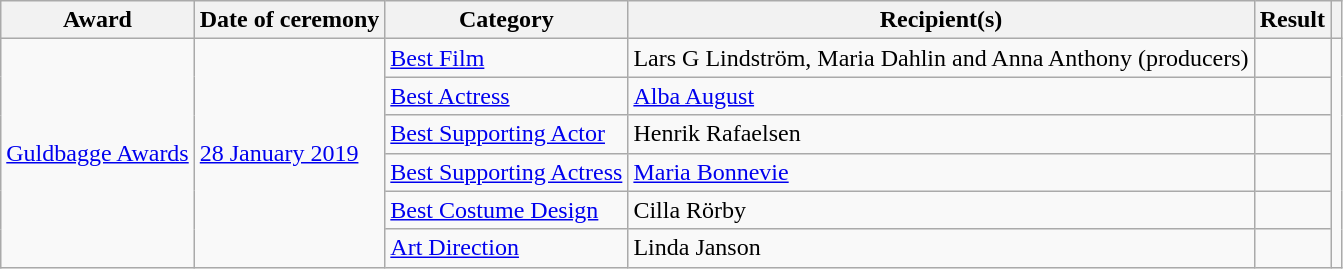<table class="wikitable sortable">
<tr>
<th scope="col">Award</th>
<th scope="col">Date of ceremony</th>
<th scope="col">Category</th>
<th scope="col">Recipient(s)</th>
<th scope="col">Result</th>
<th scope="col" class="unsortable"></th>
</tr>
<tr>
<td rowspan="6"><a href='#'>Guldbagge Awards</a></td>
<td rowspan="6"><a href='#'>28 January 2019</a></td>
<td><a href='#'>Best Film</a></td>
<td>Lars G Lindström, Maria Dahlin and Anna Anthony (producers)</td>
<td></td>
<td rowspan="10"></td>
</tr>
<tr>
<td><a href='#'>Best Actress</a></td>
<td><a href='#'>Alba August</a></td>
<td></td>
</tr>
<tr>
<td><a href='#'>Best Supporting Actor</a></td>
<td>Henrik Rafaelsen</td>
<td></td>
</tr>
<tr>
<td><a href='#'>Best Supporting Actress</a></td>
<td><a href='#'>Maria Bonnevie</a></td>
<td></td>
</tr>
<tr>
<td><a href='#'>Best Costume Design</a></td>
<td>Cilla Rörby</td>
<td></td>
</tr>
<tr>
<td><a href='#'>Art Direction</a></td>
<td>Linda Janson</td>
<td></td>
</tr>
</table>
